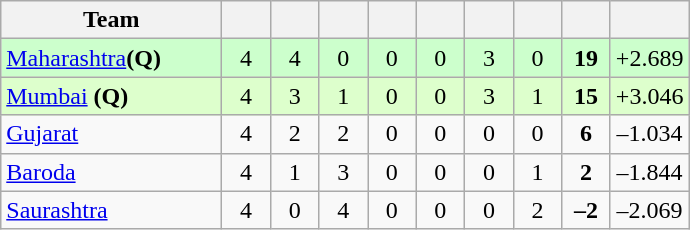<table class="wikitable" style="text-align:center">
<tr>
<th style="width:140px;">Team</th>
<th style="width:25px;"></th>
<th style="width:25px;"></th>
<th style="width:25px;"></th>
<th style="width:25px;"></th>
<th style="width:25px;"></th>
<th style="width:25px;"></th>
<th style="width:25px;"></th>
<th style="width:25px;"></th>
<th style="width:40px;"></th>
</tr>
<tr style="background:#cfc;">
<td style="text-align:left"><a href='#'>Maharashtra</a><strong>(Q)</strong></td>
<td>4</td>
<td>4</td>
<td>0</td>
<td>0</td>
<td>0</td>
<td>3</td>
<td>0</td>
<td><strong>19</strong></td>
<td>+2.689</td>
</tr>
<tr style="background:#dfc;">
<td style="text-align:left"><a href='#'>Mumbai</a> <strong>(Q)</strong></td>
<td>4</td>
<td>3</td>
<td>1</td>
<td>0</td>
<td>0</td>
<td>3</td>
<td>1</td>
<td><strong>15</strong></td>
<td>+3.046</td>
</tr>
<tr>
<td style="text-align:left"><a href='#'>Gujarat</a></td>
<td>4</td>
<td>2</td>
<td>2</td>
<td>0</td>
<td>0</td>
<td>0</td>
<td>0</td>
<td><strong>6</strong></td>
<td>–1.034</td>
</tr>
<tr>
<td style="text-align:left"><a href='#'>Baroda</a></td>
<td>4</td>
<td>1</td>
<td>3</td>
<td>0</td>
<td>0</td>
<td>0</td>
<td>1</td>
<td><strong>2</strong></td>
<td>–1.844</td>
</tr>
<tr>
<td style="text-align:left"><a href='#'>Saurashtra</a></td>
<td>4</td>
<td>0</td>
<td>4</td>
<td>0</td>
<td>0</td>
<td>0</td>
<td>2</td>
<td><strong>–2</strong></td>
<td>–2.069</td>
</tr>
</table>
